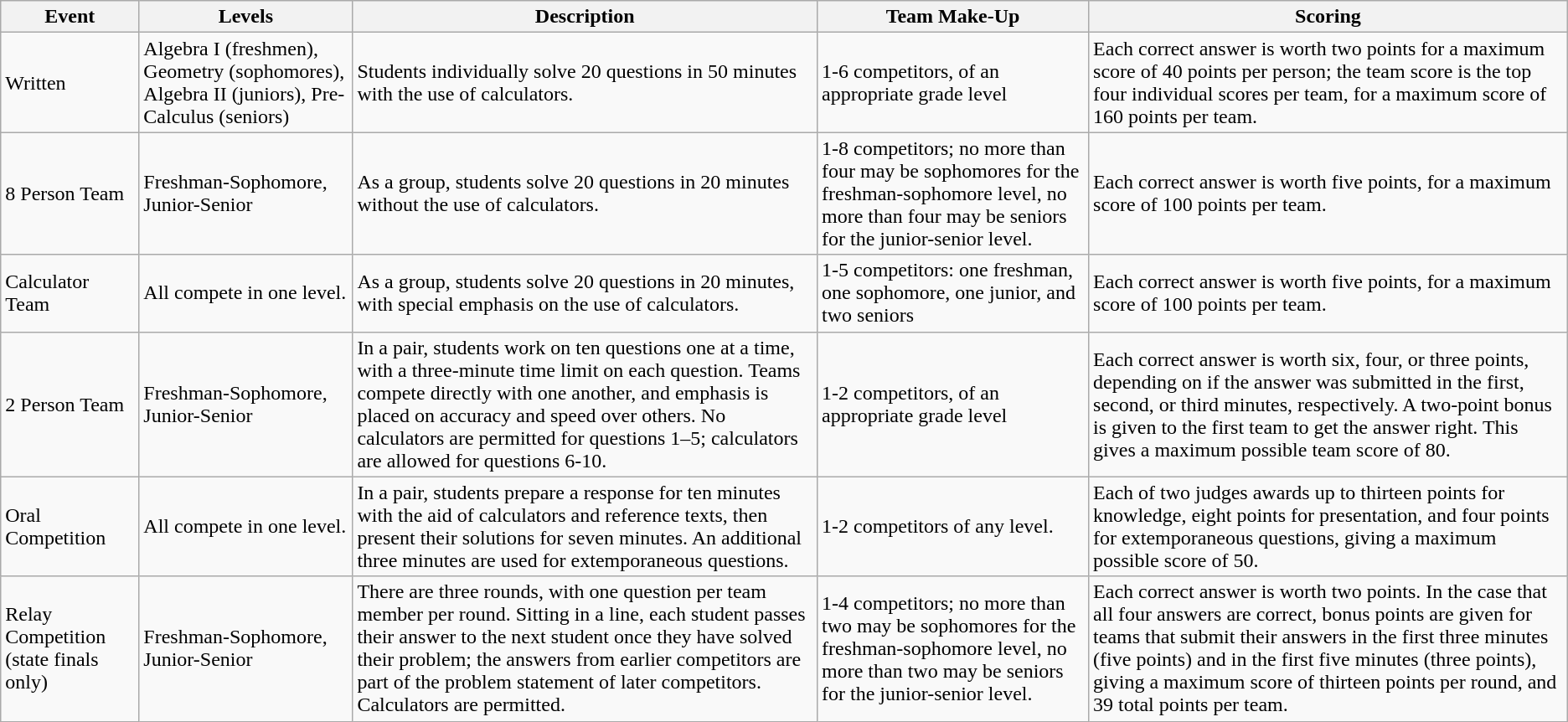<table class="wikitable">
<tr>
<th>Event</th>
<th>Levels</th>
<th>Description</th>
<th>Team Make-Up</th>
<th>Scoring</th>
</tr>
<tr>
<td>Written</td>
<td>Algebra I (freshmen), Geometry (sophomores), Algebra II (juniors), Pre-Calculus (seniors)</td>
<td>Students individually solve 20 questions in 50 minutes with the use of calculators.</td>
<td>1-6 competitors, of an appropriate grade level</td>
<td>Each correct answer is worth two points for a maximum score of 40 points per person; the team score is the top four individual scores per team, for a maximum score of 160 points per team.</td>
</tr>
<tr>
<td>8 Person Team</td>
<td>Freshman-Sophomore, Junior-Senior</td>
<td>As a group, students solve 20 questions in 20 minutes without the use of calculators.</td>
<td>1-8 competitors; no more than four may be sophomores for the freshman-sophomore level, no more than four may be seniors for the junior-senior level.</td>
<td>Each correct answer is worth five points, for a maximum score of 100 points per team.</td>
</tr>
<tr>
<td>Calculator Team</td>
<td>All compete in one level.</td>
<td>As a group, students solve 20 questions in 20 minutes, with special emphasis on the use of calculators.</td>
<td>1-5 competitors: one freshman, one sophomore, one junior, and two seniors</td>
<td>Each correct answer is worth five points, for a maximum score of 100 points per team.</td>
</tr>
<tr>
<td>2 Person Team</td>
<td>Freshman-Sophomore, Junior-Senior</td>
<td>In a pair, students work on ten questions one at a time, with a three-minute time limit on each question. Teams compete directly with one another, and emphasis is placed on accuracy and speed over others. No calculators are permitted for questions 1–5; calculators are allowed for questions 6-10.</td>
<td>1-2 competitors, of an appropriate grade level</td>
<td>Each correct answer is worth six, four, or three points, depending on if the answer was submitted in the first, second, or third minutes, respectively. A two-point bonus is given to the first team to get the answer right. This gives a maximum possible team score of 80.</td>
</tr>
<tr>
<td>Oral Competition</td>
<td>All compete in one level.</td>
<td>In a pair, students prepare a response for ten minutes with the aid of calculators and reference texts, then present their solutions for seven minutes. An additional three minutes are used for extemporaneous questions.</td>
<td>1-2 competitors of any level.</td>
<td>Each of two judges awards up to thirteen points for knowledge, eight points for presentation, and four points for extemporaneous questions, giving a maximum possible score of 50.</td>
</tr>
<tr>
<td>Relay Competition (state finals only)</td>
<td>Freshman-Sophomore, Junior-Senior</td>
<td>There are three rounds, with one question per team member per round. Sitting in a line, each student passes their answer to the next student once they have solved their problem; the answers from earlier competitors are part of the problem statement of later competitors. Calculators are permitted.</td>
<td>1-4 competitors; no more than two may be sophomores for the freshman-sophomore level, no more than two may be seniors for the junior-senior level.</td>
<td>Each correct answer is worth two points. In the case that all four answers are correct, bonus points are given for teams that submit their answers in the first three minutes (five points) and in the first five minutes (three points), giving a maximum score of thirteen points per round, and 39 total points per team.</td>
</tr>
</table>
